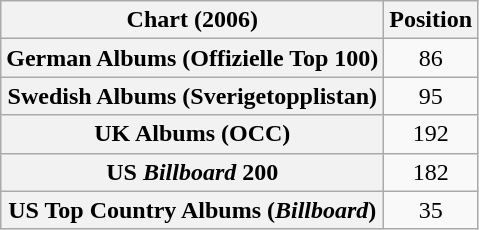<table class="wikitable sortable plainrowheaders" style="text-align:center">
<tr>
<th scope="col">Chart (2006)</th>
<th scope="col">Position</th>
</tr>
<tr>
<th scope="row">German Albums (Offizielle Top 100)</th>
<td>86</td>
</tr>
<tr>
<th scope="row">Swedish Albums (Sverigetopplistan)</th>
<td>95</td>
</tr>
<tr>
<th scope="row">UK Albums (OCC)</th>
<td>192</td>
</tr>
<tr>
<th scope="row">US <em>Billboard</em> 200</th>
<td>182</td>
</tr>
<tr>
<th scope="row">US Top Country Albums (<em>Billboard</em>)</th>
<td>35</td>
</tr>
</table>
